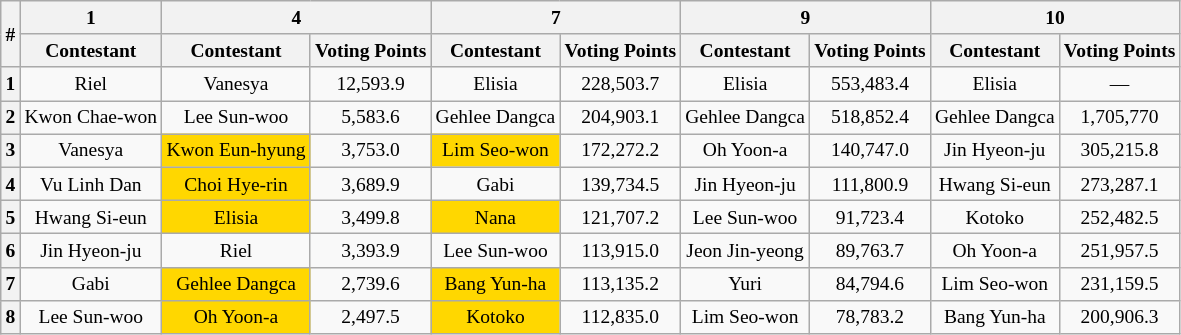<table class="wikitable sortable" style="text-align:center; font-size:small;">
<tr>
<th rowspan="2">#</th>
<th colspan="1" class="unsortable"> 1</th>
<th colspan="2" class="unsortable"> 4</th>
<th colspan="2" class="unsortable"> 7</th>
<th colspan="2"> 9</th>
<th colspan="2"> 10</th>
</tr>
<tr>
<th>Contestant</th>
<th>Contestant</th>
<th>Voting Points</th>
<th>Contestant</th>
<th>Voting Points</th>
<th>Contestant</th>
<th>Voting Points</th>
<th>Contestant</th>
<th>Voting Points</th>
</tr>
<tr>
<th>1</th>
<td>Riel </td>
<td>Vanesya </td>
<td>12,593.9</td>
<td>Elisia </td>
<td>228,503.7</td>
<td>Elisia </td>
<td>553,483.4</td>
<td>Elisia </td>
<td>—</td>
</tr>
<tr>
<th>2</th>
<td>Kwon Chae-won </td>
<td>Lee Sun-woo </td>
<td>5,583.6</td>
<td>Gehlee Dangca </td>
<td>204,903.1</td>
<td>Gehlee Dangca </td>
<td>518,852.4</td>
<td>Gehlee Dangca </td>
<td>1,705,770</td>
</tr>
<tr>
<th>3</th>
<td>Vanesya </td>
<td style="background:#FFD700;">Kwon Eun-hyung </td>
<td>3,753.0</td>
<td style="background:#FFD700;">Lim Seo-won</td>
<td>172,272.2</td>
<td>Oh Yoon-a </td>
<td>140,747.0</td>
<td>Jin Hyeon-ju </td>
<td>305,215.8</td>
</tr>
<tr>
<th>4</th>
<td>Vu Linh Dan </td>
<td style="background:#FFD700;">Choi Hye-rin </td>
<td>3,689.9</td>
<td>Gabi </td>
<td>139,734.5</td>
<td>Jin Hyeon-ju </td>
<td>111,800.9</td>
<td>Hwang Si-eun </td>
<td>273,287.1</td>
</tr>
<tr>
<th>5</th>
<td>Hwang Si-eun </td>
<td style="background:#FFD700;">Elisia </td>
<td>3,499.8</td>
<td style="background:#FFD700;">Nana </td>
<td>121,707.2</td>
<td>Lee Sun-woo </td>
<td>91,723.4</td>
<td>Kotoko </td>
<td>252,482.5</td>
</tr>
<tr>
<th>6</th>
<td>Jin Hyeon-ju </td>
<td>Riel </td>
<td>3,393.9</td>
<td>Lee Sun-woo </td>
<td>113,915.0</td>
<td>Jeon Jin-yeong </td>
<td>89,763.7</td>
<td>Oh Yoon-a </td>
<td>251,957.5</td>
</tr>
<tr>
<th>7</th>
<td>Gabi </td>
<td style="background:#FFD700;">Gehlee Dangca </td>
<td>2,739.6</td>
<td style="background:#FFD700;">Bang Yun-ha </td>
<td>113,135.2</td>
<td>Yuri</td>
<td>84,794.6</td>
<td>Lim Seo-won</td>
<td>231,159.5</td>
</tr>
<tr>
<th>8</th>
<td>Lee Sun-woo </td>
<td style="background:#FFD700;">Oh Yoon-a </td>
<td>2,497.5</td>
<td style="background:#FFD700;">Kotoko </td>
<td>112,835.0</td>
<td>Lim Seo-won</td>
<td>78,783.2</td>
<td>Bang Yun-ha </td>
<td>200,906.3</td>
</tr>
</table>
